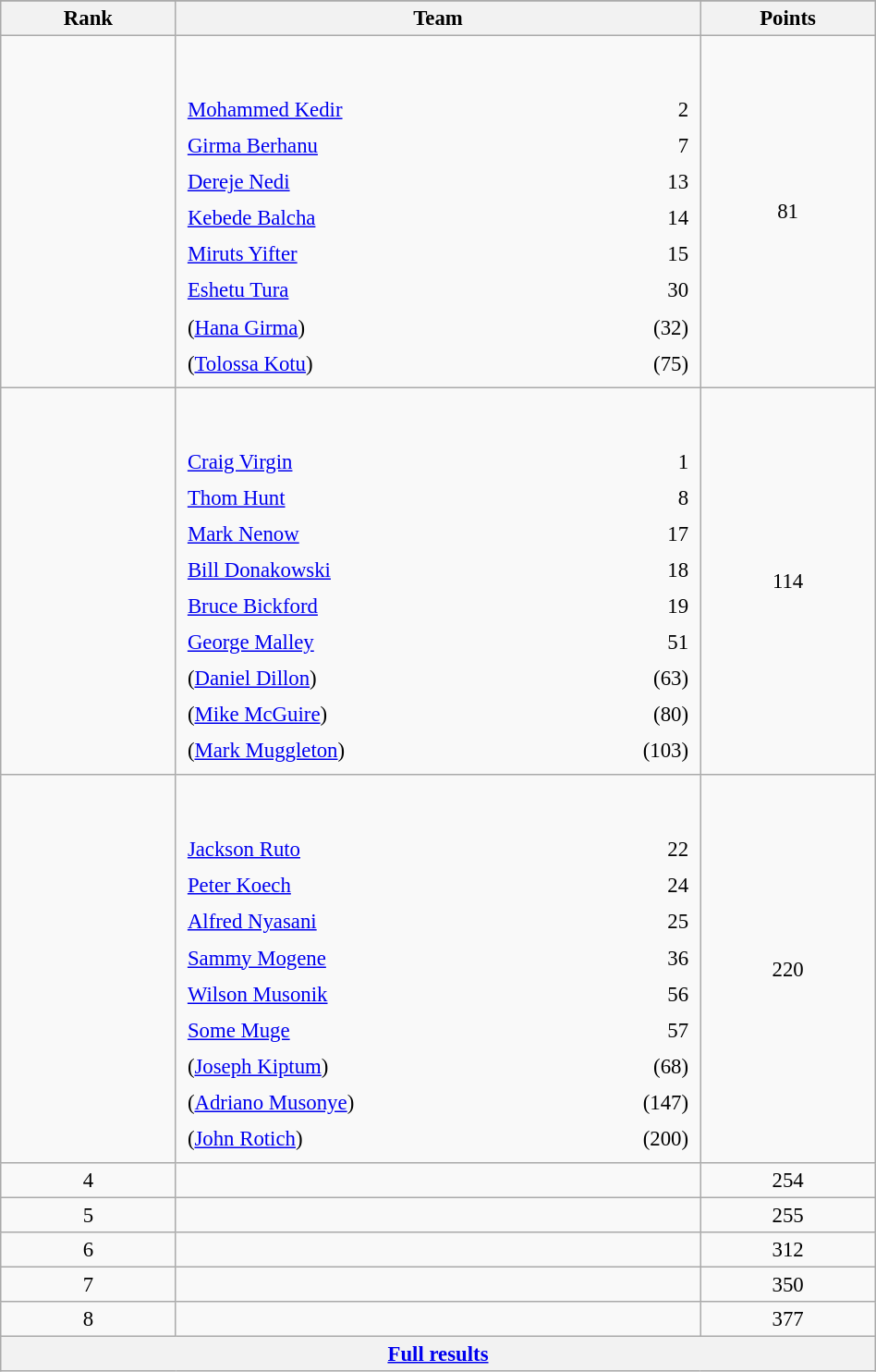<table class="wikitable sortable" style=" text-align:center; font-size:95%;" width="50%">
<tr>
</tr>
<tr>
<th width=10%>Rank</th>
<th width=30%>Team</th>
<th width=10%>Points</th>
</tr>
<tr>
<td align=center></td>
<td align=left> <br><br><table width=100%>
<tr>
<td align=left style="border:0"><a href='#'>Mohammed Kedir</a></td>
<td align=right style="border:0">2</td>
</tr>
<tr>
<td align=left style="border:0"><a href='#'>Girma Berhanu</a></td>
<td align=right style="border:0">7</td>
</tr>
<tr>
<td align=left style="border:0"><a href='#'>Dereje Nedi</a></td>
<td align=right style="border:0">13</td>
</tr>
<tr>
<td align=left style="border:0"><a href='#'>Kebede Balcha</a></td>
<td align=right style="border:0">14</td>
</tr>
<tr>
<td align=left style="border:0"><a href='#'>Miruts Yifter</a></td>
<td align=right style="border:0">15</td>
</tr>
<tr>
<td align=left style="border:0"><a href='#'>Eshetu Tura</a></td>
<td align=right style="border:0">30</td>
</tr>
<tr>
<td align=left style="border:0">(<a href='#'>Hana Girma</a>)</td>
<td align=right style="border:0">(32)</td>
</tr>
<tr>
<td align=left style="border:0">(<a href='#'>Tolossa Kotu</a>)</td>
<td align=right style="border:0">(75)</td>
</tr>
</table>
</td>
<td>81</td>
</tr>
<tr>
<td align=center></td>
<td align=left> <br><br><table width=100%>
<tr>
<td align=left style="border:0"><a href='#'>Craig Virgin</a></td>
<td align=right style="border:0">1</td>
</tr>
<tr>
<td align=left style="border:0"><a href='#'>Thom Hunt</a></td>
<td align=right style="border:0">8</td>
</tr>
<tr>
<td align=left style="border:0"><a href='#'>Mark Nenow</a></td>
<td align=right style="border:0">17</td>
</tr>
<tr>
<td align=left style="border:0"><a href='#'>Bill Donakowski</a></td>
<td align=right style="border:0">18</td>
</tr>
<tr>
<td align=left style="border:0"><a href='#'>Bruce Bickford</a></td>
<td align=right style="border:0">19</td>
</tr>
<tr>
<td align=left style="border:0"><a href='#'>George Malley</a></td>
<td align=right style="border:0">51</td>
</tr>
<tr>
<td align=left style="border:0">(<a href='#'>Daniel Dillon</a>)</td>
<td align=right style="border:0">(63)</td>
</tr>
<tr>
<td align=left style="border:0">(<a href='#'>Mike McGuire</a>)</td>
<td align=right style="border:0">(80)</td>
</tr>
<tr>
<td align=left style="border:0">(<a href='#'>Mark Muggleton</a>)</td>
<td align=right style="border:0">(103)</td>
</tr>
</table>
</td>
<td>114</td>
</tr>
<tr>
<td align=center></td>
<td align=left> <br><br><table width=100%>
<tr>
<td align=left style="border:0"><a href='#'>Jackson Ruto</a></td>
<td align=right style="border:0">22</td>
</tr>
<tr>
<td align=left style="border:0"><a href='#'>Peter Koech</a></td>
<td align=right style="border:0">24</td>
</tr>
<tr>
<td align=left style="border:0"><a href='#'>Alfred Nyasani</a></td>
<td align=right style="border:0">25</td>
</tr>
<tr>
<td align=left style="border:0"><a href='#'>Sammy Mogene</a></td>
<td align=right style="border:0">36</td>
</tr>
<tr>
<td align=left style="border:0"><a href='#'>Wilson Musonik</a></td>
<td align=right style="border:0">56</td>
</tr>
<tr>
<td align=left style="border:0"><a href='#'>Some Muge</a></td>
<td align=right style="border:0">57</td>
</tr>
<tr>
<td align=left style="border:0">(<a href='#'>Joseph Kiptum</a>)</td>
<td align=right style="border:0">(68)</td>
</tr>
<tr>
<td align=left style="border:0">(<a href='#'>Adriano Musonye</a>)</td>
<td align=right style="border:0">(147)</td>
</tr>
<tr>
<td align=left style="border:0">(<a href='#'>John Rotich</a>)</td>
<td align=right style="border:0">(200)</td>
</tr>
</table>
</td>
<td>220</td>
</tr>
<tr>
<td align=center>4</td>
<td align=left></td>
<td>254</td>
</tr>
<tr>
<td align=center>5</td>
<td align=left></td>
<td>255</td>
</tr>
<tr>
<td align=center>6</td>
<td align=left></td>
<td>312</td>
</tr>
<tr>
<td align=center>7</td>
<td align=left></td>
<td>350</td>
</tr>
<tr>
<td align=center>8</td>
<td align=left></td>
<td>377</td>
</tr>
<tr class="sortbottom">
<th colspan=3 align=center><a href='#'>Full results</a></th>
</tr>
</table>
